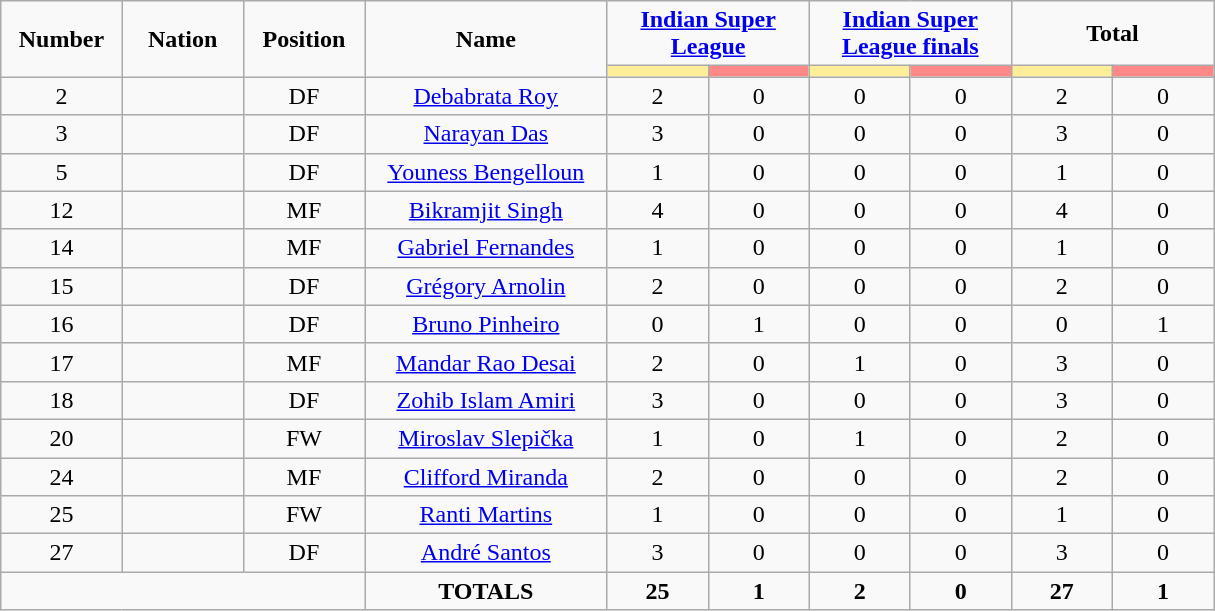<table class="wikitable" style="font-size: 100%; text-align: center;">
<tr>
<td rowspan="2" width="10%" align="center"><strong>Number</strong></td>
<td rowspan="2" width="10%" align="center"><strong>Nation</strong></td>
<td rowspan="2" width="10%" align="center"><strong>Position</strong></td>
<td rowspan="2" width="20%" align="center"><strong>Name</strong></td>
<td colspan="2" align="center"><strong><a href='#'>Indian Super League</a></strong></td>
<td colspan="2" align="center"><strong><a href='#'>Indian Super League finals</a></strong></td>
<td colspan="2" align="center"><strong>Total</strong></td>
</tr>
<tr>
<th width=60 style="background: #FFEE99"></th>
<th width=60 style="background: #FF8888"></th>
<th width=60 style="background: #FFEE99"></th>
<th width=60 style="background: #FF8888"></th>
<th width=60 style="background: #FFEE99"></th>
<th width=60 style="background: #FF8888"></th>
</tr>
<tr>
<td>2</td>
<td></td>
<td>DF</td>
<td><a href='#'>Debabrata Roy</a></td>
<td>2</td>
<td>0</td>
<td>0</td>
<td>0</td>
<td>2</td>
<td>0</td>
</tr>
<tr>
<td>3</td>
<td></td>
<td>DF</td>
<td><a href='#'>Narayan Das</a></td>
<td>3</td>
<td>0</td>
<td>0</td>
<td>0</td>
<td>3</td>
<td>0</td>
</tr>
<tr>
<td>5</td>
<td></td>
<td>DF</td>
<td><a href='#'>Youness Bengelloun</a></td>
<td>1</td>
<td>0</td>
<td>0</td>
<td>0</td>
<td>1</td>
<td>0</td>
</tr>
<tr>
<td>12</td>
<td></td>
<td>MF</td>
<td><a href='#'>Bikramjit Singh</a></td>
<td>4</td>
<td>0</td>
<td>0</td>
<td>0</td>
<td>4</td>
<td>0</td>
</tr>
<tr>
<td>14</td>
<td></td>
<td>MF</td>
<td><a href='#'>Gabriel Fernandes</a></td>
<td>1</td>
<td>0</td>
<td>0</td>
<td>0</td>
<td>1</td>
<td>0</td>
</tr>
<tr>
<td>15</td>
<td></td>
<td>DF</td>
<td><a href='#'>Grégory Arnolin</a></td>
<td>2</td>
<td>0</td>
<td>0</td>
<td>0</td>
<td>2</td>
<td>0</td>
</tr>
<tr>
<td>16</td>
<td></td>
<td>DF</td>
<td><a href='#'>Bruno Pinheiro</a></td>
<td>0</td>
<td>1</td>
<td>0</td>
<td>0</td>
<td>0</td>
<td>1</td>
</tr>
<tr>
<td>17</td>
<td></td>
<td>MF</td>
<td><a href='#'>Mandar Rao Desai</a></td>
<td>2</td>
<td>0</td>
<td>1</td>
<td>0</td>
<td>3</td>
<td>0</td>
</tr>
<tr>
<td>18</td>
<td></td>
<td>DF</td>
<td><a href='#'>Zohib Islam Amiri</a></td>
<td>3</td>
<td>0</td>
<td>0</td>
<td>0</td>
<td>3</td>
<td>0</td>
</tr>
<tr>
<td>20</td>
<td></td>
<td>FW</td>
<td><a href='#'>Miroslav Slepička</a></td>
<td>1</td>
<td>0</td>
<td>1</td>
<td>0</td>
<td>2</td>
<td>0</td>
</tr>
<tr>
<td>24</td>
<td></td>
<td>MF</td>
<td><a href='#'>Clifford Miranda</a></td>
<td>2</td>
<td>0</td>
<td>0</td>
<td>0</td>
<td>2</td>
<td>0</td>
</tr>
<tr>
<td>25</td>
<td></td>
<td>FW</td>
<td><a href='#'>Ranti Martins</a></td>
<td>1</td>
<td>0</td>
<td>0</td>
<td>0</td>
<td>1</td>
<td>0</td>
</tr>
<tr>
<td>27</td>
<td></td>
<td>DF</td>
<td><a href='#'>André Santos</a></td>
<td>3</td>
<td>0</td>
<td>0</td>
<td>0</td>
<td>3</td>
<td>0</td>
</tr>
<tr>
<td colspan="3"></td>
<td><strong>TOTALS</strong></td>
<td><strong>25</strong></td>
<td><strong>1</strong></td>
<td><strong>2</strong></td>
<td><strong>0</strong></td>
<td><strong>27</strong></td>
<td><strong>1</strong></td>
</tr>
</table>
